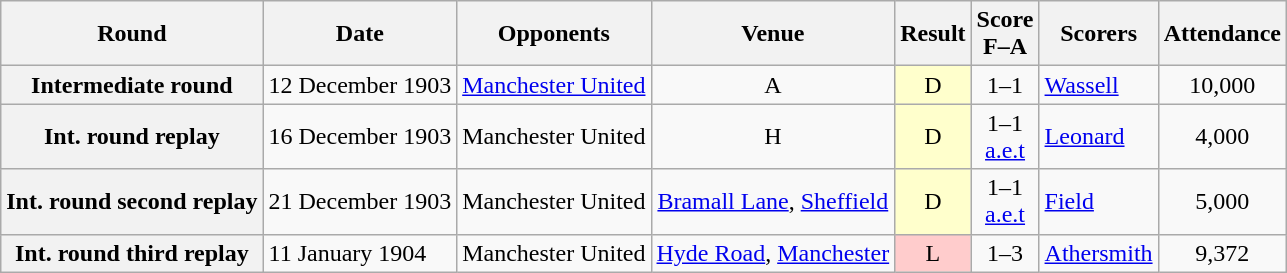<table class="wikitable plainrowheaders" style="text-align:center">
<tr>
<th scope="col">Round</th>
<th scope="col">Date</th>
<th scope="col">Opponents</th>
<th scope="col">Venue</th>
<th scope="col">Result</th>
<th scope="col">Score<br>F–A</th>
<th scope="col">Scorers</th>
<th scope="col">Attendance</th>
</tr>
<tr>
<th scope="row">Intermediate round</th>
<td align="left">12 December 1903</td>
<td align="left"><a href='#'>Manchester United</a></td>
<td>A</td>
<td style=background:#ffc>D</td>
<td>1–1</td>
<td align="left"><a href='#'>Wassell</a></td>
<td>10,000</td>
</tr>
<tr>
<th scope="row">Int. round replay</th>
<td align="left">16 December 1903</td>
<td align="left">Manchester United</td>
<td>H</td>
<td style=background:#ffc>D</td>
<td>1–1<br><a href='#'>a.e.t</a></td>
<td align="left"><a href='#'>Leonard</a></td>
<td>4,000</td>
</tr>
<tr>
<th scope="row">Int. round second replay</th>
<td align="left">21 December 1903</td>
<td align="left">Manchester United</td>
<td><a href='#'>Bramall Lane</a>, <a href='#'>Sheffield</a></td>
<td style=background:#ffc>D</td>
<td>1–1<br><a href='#'>a.e.t</a></td>
<td align="left"><a href='#'>Field</a></td>
<td>5,000</td>
</tr>
<tr>
<th scope="row">Int. round third replay</th>
<td align="left">11 January 1904</td>
<td align="left">Manchester United</td>
<td><a href='#'>Hyde Road</a>, <a href='#'>Manchester</a></td>
<td style=background:#fcc>L</td>
<td>1–3</td>
<td align="left"><a href='#'>Athersmith</a></td>
<td>9,372</td>
</tr>
</table>
